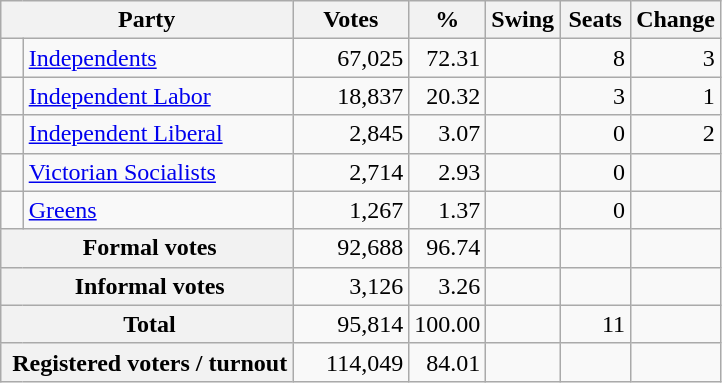<table class="wikitable" style="text-align:right; margin-bottom:0">
<tr>
<th style="width:10px" colspan=3>Party</th>
<th style="width:70px;">Votes</th>
<th style="width:40px;">%</th>
<th style="width:40px;">Swing</th>
<th style="width:40px;">Seats</th>
<th style="width:40px;">Change</th>
</tr>
<tr>
<td> </td>
<td style="text-align:left;" colspan="2"><a href='#'>Independents</a></td>
<td>67,025</td>
<td>72.31</td>
<td></td>
<td>8</td>
<td> 3</td>
</tr>
<tr>
<td> </td>
<td style="text-align:left;" colspan="2"><a href='#'>Independent Labor</a></td>
<td>18,837</td>
<td>20.32</td>
<td></td>
<td>3</td>
<td> 1</td>
</tr>
<tr>
<td> </td>
<td colspan="2" style="text-align:left;"><a href='#'>Independent Liberal</a></td>
<td>2,845</td>
<td>3.07</td>
<td></td>
<td>0</td>
<td> 2</td>
</tr>
<tr>
<td> </td>
<td style="text-align:left;" colspan="2"><a href='#'>Victorian Socialists</a></td>
<td>2,714</td>
<td>2.93</td>
<td></td>
<td>0</td>
<td></td>
</tr>
<tr>
<td> </td>
<td style="text-align:left;" colspan="2"><a href='#'>Greens</a></td>
<td>1,267</td>
<td>1.37</td>
<td></td>
<td>0</td>
<td></td>
</tr>
<tr>
<th colspan="3" rowspan="1"> Formal votes</th>
<td>92,688</td>
<td>96.74</td>
<td></td>
<td></td>
<td></td>
</tr>
<tr>
<th colspan="3" rowspan="1"> Informal votes</th>
<td>3,126</td>
<td>3.26</td>
<td></td>
<td></td>
<td></td>
</tr>
<tr>
<th colspan="3" rowspan="1"> Total</th>
<td>95,814</td>
<td>100.00</td>
<td></td>
<td>11</td>
<td></td>
</tr>
<tr>
<th colspan="3" rowspan="1"> Registered voters / turnout</th>
<td>114,049</td>
<td>84.01</td>
<td></td>
<td></td>
<td></td>
</tr>
</table>
